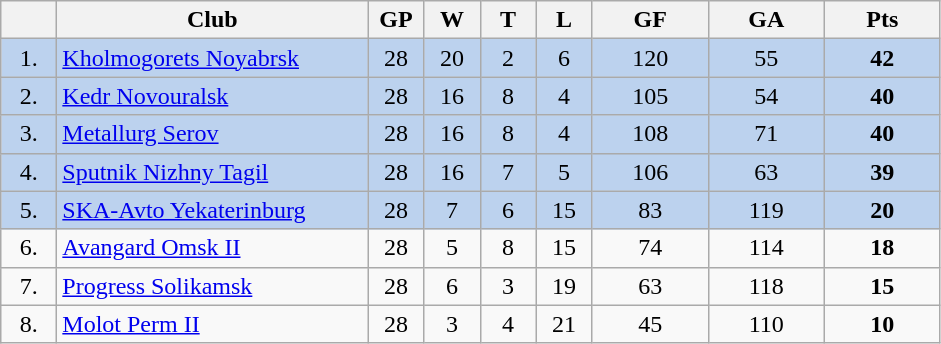<table class="wikitable">
<tr>
<th width="30"></th>
<th width="200">Club</th>
<th width="30">GP</th>
<th width="30">W</th>
<th width="30">T</th>
<th width="30">L</th>
<th width="70">GF</th>
<th width="70">GA</th>
<th width="70">Pts</th>
</tr>
<tr bgcolor="#BCD2EE" align="center">
<td>1.</td>
<td align="left"><a href='#'>Kholmogorets Noyabrsk</a></td>
<td>28</td>
<td>20</td>
<td>2</td>
<td>6</td>
<td>120</td>
<td>55</td>
<td><strong>42</strong></td>
</tr>
<tr bgcolor="#BCD2EE" align="center">
<td>2.</td>
<td align="left"><a href='#'>Kedr Novouralsk</a></td>
<td>28</td>
<td>16</td>
<td>8</td>
<td>4</td>
<td>105</td>
<td>54</td>
<td><strong>40</strong></td>
</tr>
<tr bgcolor="#BCD2EE" align="center">
<td>3.</td>
<td align="left"><a href='#'>Metallurg Serov</a></td>
<td>28</td>
<td>16</td>
<td>8</td>
<td>4</td>
<td>108</td>
<td>71</td>
<td><strong>40</strong></td>
</tr>
<tr bgcolor="#BCD2EE" align="center">
<td>4.</td>
<td align="left"><a href='#'>Sputnik Nizhny Tagil</a></td>
<td>28</td>
<td>16</td>
<td>7</td>
<td>5</td>
<td>106</td>
<td>63</td>
<td><strong>39</strong></td>
</tr>
<tr bgcolor="#BCD2EE" align="center">
<td>5.</td>
<td align="left"><a href='#'>SKA-Avto Yekaterinburg</a></td>
<td>28</td>
<td>7</td>
<td>6</td>
<td>15</td>
<td>83</td>
<td>119</td>
<td><strong>20</strong></td>
</tr>
<tr align="center">
<td>6.</td>
<td align="left"><a href='#'>Avangard Omsk II</a></td>
<td>28</td>
<td>5</td>
<td>8</td>
<td>15</td>
<td>74</td>
<td>114</td>
<td><strong>18</strong></td>
</tr>
<tr align="center">
<td>7.</td>
<td align="left"><a href='#'>Progress Solikamsk</a></td>
<td>28</td>
<td>6</td>
<td>3</td>
<td>19</td>
<td>63</td>
<td>118</td>
<td><strong>15</strong></td>
</tr>
<tr align="center">
<td>8.</td>
<td align="left"><a href='#'>Molot Perm II</a></td>
<td>28</td>
<td>3</td>
<td>4</td>
<td>21</td>
<td>45</td>
<td>110</td>
<td><strong>10</strong></td>
</tr>
</table>
